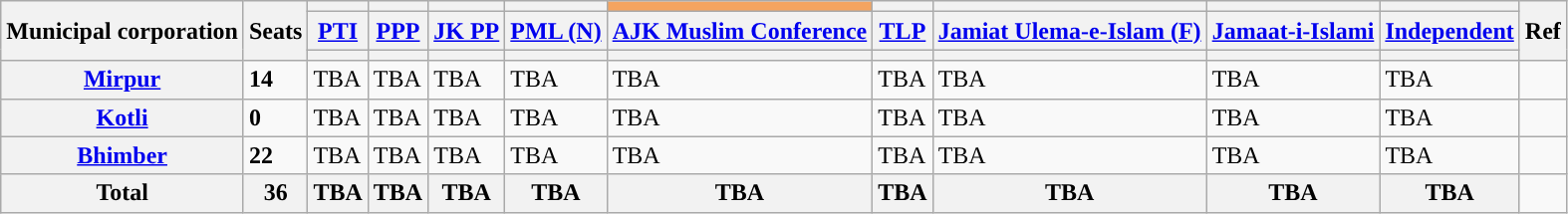<table class="wikitable">
<tr>
<th rowspan="3">Municipal corporation</th>
<th rowspan="3">Seats</th>
<th style="background-color: "></th>
<th style="background-color: "></th>
<th style="background-color: "></th>
<th style="background-color: "></th>
<td bgcolor="#f4a460"></td>
<th style="background-color: "></th>
<th style="background-color: "></th>
<th style="background-color: "></th>
<th style="background-color: "></th>
<th rowspan="3">Ref</th>
</tr>
<tr>
<th><a href='#'>PTI</a></th>
<th><a href='#'>PPP</a></th>
<th><a href='#'>JK PP</a></th>
<th><a href='#'>PML (N)</a></th>
<th><a href='#'>AJK Muslim Conference</a></th>
<th><a href='#'>TLP</a></th>
<th><a href='#'>Jamiat Ulema-e-Islam (F)</a></th>
<th><a href='#'>Jamaat-i-Islami</a></th>
<th><a href='#'>Independent</a></th>
</tr>
<tr>
<th></th>
<th></th>
<th></th>
<th></th>
<th></th>
<th></th>
<th></th>
<th></th>
<th></th>
</tr>
<tr>
<th><a href='#'>Mirpur</a></th>
<td><strong>14</strong></td>
<td>TBA</td>
<td>TBA</td>
<td>TBA</td>
<td>TBA</td>
<td>TBA</td>
<td>TBA</td>
<td>TBA</td>
<td>TBA</td>
<td>TBA</td>
<td></td>
</tr>
<tr>
<th><a href='#'>Kotli</a></th>
<td><strong>0</strong></td>
<td>TBA</td>
<td>TBA</td>
<td>TBA</td>
<td>TBA</td>
<td>TBA</td>
<td>TBA</td>
<td>TBA</td>
<td>TBA</td>
<td>TBA</td>
<td></td>
</tr>
<tr>
<th><a href='#'>Bhimber</a></th>
<td><strong>22</strong></td>
<td>TBA</td>
<td>TBA</td>
<td>TBA</td>
<td>TBA</td>
<td>TBA</td>
<td>TBA</td>
<td>TBA</td>
<td>TBA</td>
<td>TBA</td>
<td></td>
</tr>
<tr>
<th><strong>Total</strong></th>
<th>36</th>
<th>TBA</th>
<th>TBA</th>
<th>TBA</th>
<th>TBA</th>
<th>TBA</th>
<th>TBA</th>
<th>TBA</th>
<th>TBA</th>
<th>TBA</th>
<td></td>
</tr>
</table>
